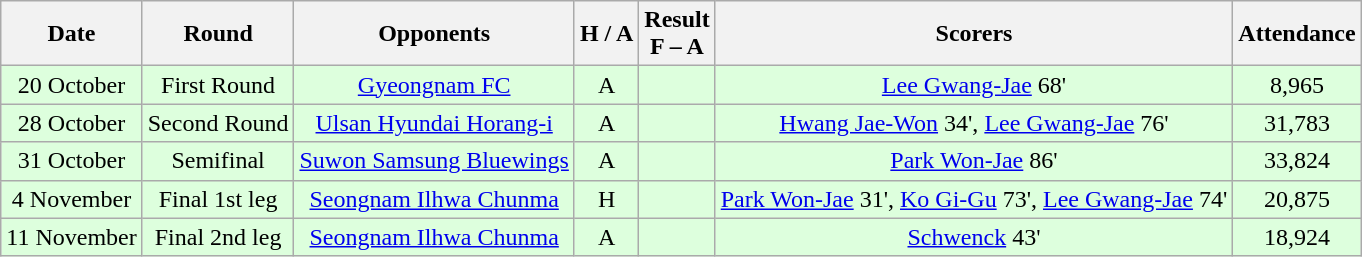<table class="wikitable" style="text-align:center">
<tr>
<th>Date</th>
<th>Round</th>
<th>Opponents</th>
<th>H / A</th>
<th>Result<br>F – A</th>
<th>Scorers</th>
<th>Attendance</th>
</tr>
<tr bgcolor="#ddffdd">
<td>20 October</td>
<td>First Round</td>
<td><a href='#'>Gyeongnam FC</a></td>
<td>A</td>
<td></td>
<td><a href='#'>Lee Gwang-Jae</a> 68'</td>
<td>8,965</td>
</tr>
<tr bgcolor="#ddffdd">
<td>28 October</td>
<td>Second Round</td>
<td><a href='#'>Ulsan Hyundai Horang-i</a></td>
<td>A</td>
<td></td>
<td><a href='#'>Hwang Jae-Won</a> 34', <a href='#'>Lee Gwang-Jae</a> 76'</td>
<td>31,783</td>
</tr>
<tr bgcolor="#ddffdd">
<td>31 October</td>
<td>Semifinal</td>
<td><a href='#'>Suwon Samsung Bluewings</a></td>
<td>A</td>
<td></td>
<td><a href='#'>Park Won-Jae</a> 86'</td>
<td>33,824</td>
</tr>
<tr bgcolor="#ddffdd">
<td>4 November</td>
<td>Final 1st leg</td>
<td><a href='#'>Seongnam Ilhwa Chunma</a></td>
<td>H</td>
<td></td>
<td><a href='#'>Park Won-Jae</a> 31', <a href='#'>Ko Gi-Gu</a> 73', <a href='#'>Lee Gwang-Jae</a> 74'</td>
<td>20,875</td>
</tr>
<tr bgcolor="#ddffdd">
<td>11 November</td>
<td>Final 2nd leg</td>
<td><a href='#'>Seongnam Ilhwa Chunma</a></td>
<td>A</td>
<td></td>
<td><a href='#'>Schwenck</a> 43'</td>
<td>18,924</td>
</tr>
</table>
